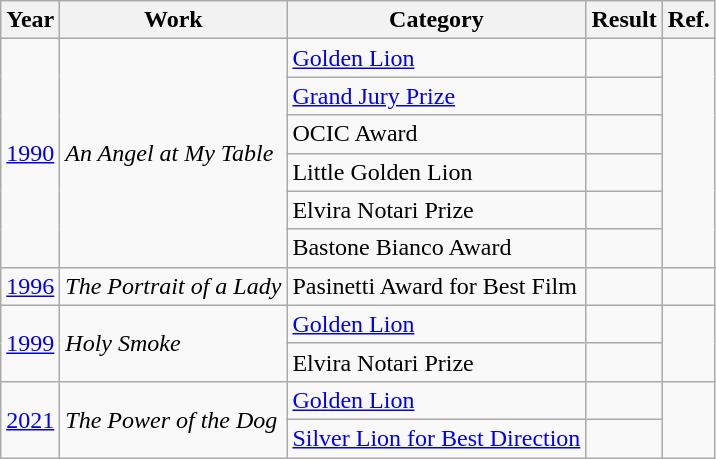<table class="wikitable">
<tr>
<th>Year</th>
<th>Work</th>
<th>Category</th>
<th>Result</th>
<th>Ref.</th>
</tr>
<tr>
<td rowspan="6"><a href='#'>1990</a></td>
<td rowspan="6"><em>An Angel at My Table</em></td>
<td><a href='#'>Golden Lion</a></td>
<td></td>
<td rowspan="6"></td>
</tr>
<tr>
<td><a href='#'>Grand Jury Prize</a></td>
<td></td>
</tr>
<tr>
<td>OCIC Award</td>
<td></td>
</tr>
<tr>
<td>Little Golden Lion</td>
<td></td>
</tr>
<tr>
<td>Elvira Notari Prize</td>
<td></td>
</tr>
<tr>
<td>Bastone Bianco Award</td>
<td></td>
</tr>
<tr>
<td rowspan="1"><a href='#'>1996</a></td>
<td><em> The Portrait of a Lady</em></td>
<td>Pasinetti Award for Best Film</td>
<td></td>
<td rowspan="1"></td>
</tr>
<tr>
<td rowspan="2"><a href='#'>1999</a></td>
<td rowspan="2"><em>Holy Smoke</em></td>
<td><a href='#'>Golden Lion</a></td>
<td></td>
<td rowspan="2"></td>
</tr>
<tr>
<td>Elvira Notari Prize</td>
<td></td>
</tr>
<tr>
<td rowspan="2"><a href='#'>2021</a></td>
<td rowspan="2"><em>The Power of the Dog</em></td>
<td><a href='#'>Golden Lion</a></td>
<td></td>
<td rowspan="2"></td>
</tr>
<tr>
<td><a href='#'>Silver Lion for Best Direction</a></td>
<td></td>
</tr>
</table>
